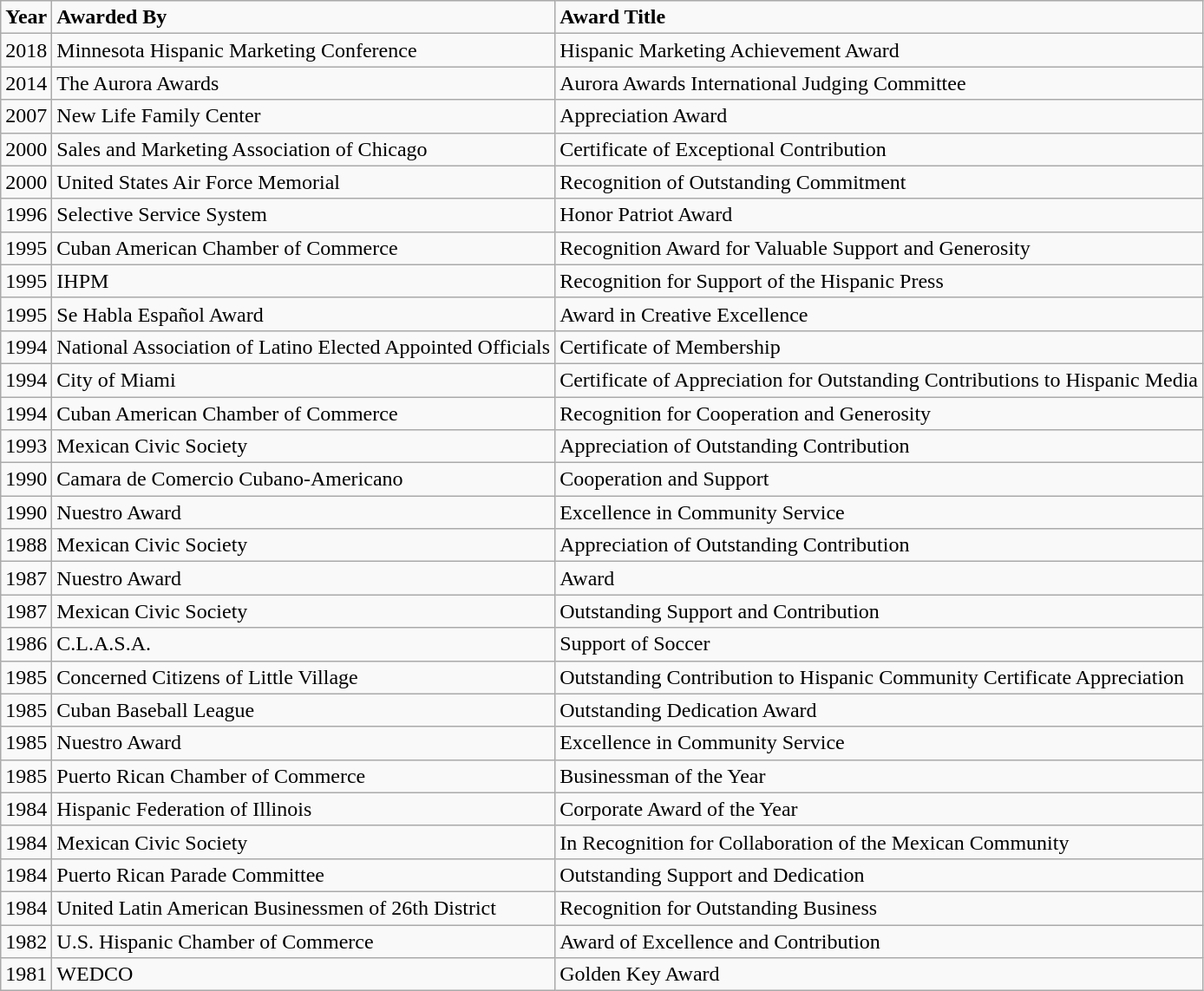<table class="wikitable">
<tr>
<td><strong>Year</strong></td>
<td><strong>Awarded By</strong></td>
<td><strong>Award Title</strong></td>
</tr>
<tr>
<td>2018</td>
<td>Minnesota Hispanic Marketing Conference</td>
<td>Hispanic Marketing  Achievement Award</td>
</tr>
<tr>
<td>2014</td>
<td>The Aurora Awards</td>
<td>Aurora Awards International Judging Committee</td>
</tr>
<tr>
<td>2007</td>
<td>New Life Family Center</td>
<td>Appreciation Award</td>
</tr>
<tr>
<td>2000</td>
<td>Sales and Marketing Association of Chicago</td>
<td>Certificate of Exceptional Contribution</td>
</tr>
<tr>
<td>2000</td>
<td>United States Air Force Memorial</td>
<td>Recognition of Outstanding Commitment</td>
</tr>
<tr>
<td>1996</td>
<td>Selective Service System</td>
<td>Honor Patriot Award</td>
</tr>
<tr>
<td>1995</td>
<td>Cuban American Chamber of Commerce</td>
<td>Recognition Award for Valuable Support and Generosity</td>
</tr>
<tr>
<td>1995</td>
<td>IHPM</td>
<td>Recognition for Support of the Hispanic Press</td>
</tr>
<tr>
<td>1995</td>
<td>Se Habla Español Award</td>
<td>Award in Creative Excellence</td>
</tr>
<tr>
<td>1994</td>
<td>National Association of Latino Elected Appointed Officials</td>
<td>Certificate of Membership</td>
</tr>
<tr>
<td>1994</td>
<td>City of Miami</td>
<td>Certificate of Appreciation for Outstanding Contributions  to Hispanic Media</td>
</tr>
<tr>
<td>1994</td>
<td>Cuban American Chamber of Commerce</td>
<td>Recognition for Cooperation and Generosity</td>
</tr>
<tr>
<td>1993</td>
<td>Mexican Civic Society</td>
<td>Appreciation of Outstanding Contribution</td>
</tr>
<tr>
<td>1990</td>
<td>Camara de Comercio Cubano-Americano</td>
<td>Cooperation and Support</td>
</tr>
<tr>
<td>1990</td>
<td>Nuestro Award</td>
<td>Excellence in Community Service</td>
</tr>
<tr>
<td>1988</td>
<td>Mexican Civic Society</td>
<td>Appreciation of Outstanding Contribution</td>
</tr>
<tr>
<td>1987</td>
<td>Nuestro Award</td>
<td>Award</td>
</tr>
<tr>
<td>1987</td>
<td>Mexican Civic Society</td>
<td>Outstanding Support and Contribution</td>
</tr>
<tr>
<td>1986</td>
<td>C.L.A.S.A.</td>
<td>Support of Soccer</td>
</tr>
<tr>
<td>1985</td>
<td>Concerned Citizens of  Little Village</td>
<td>Outstanding Contribution to Hispanic Community  Certificate Appreciation</td>
</tr>
<tr>
<td>1985</td>
<td>Cuban Baseball League</td>
<td>Outstanding Dedication Award</td>
</tr>
<tr>
<td>1985</td>
<td>Nuestro Award</td>
<td>Excellence in Community Service</td>
</tr>
<tr>
<td>1985</td>
<td>Puerto Rican Chamber of  Commerce</td>
<td>Businessman of the Year</td>
</tr>
<tr>
<td>1984</td>
<td>Hispanic Federation of  Illinois</td>
<td>Corporate Award of the Year</td>
</tr>
<tr>
<td>1984</td>
<td>Mexican Civic Society</td>
<td>In Recognition for Collaboration of the Mexican  Community</td>
</tr>
<tr>
<td>1984</td>
<td>Puerto Rican Parade  Committee</td>
<td>Outstanding Support and Dedication</td>
</tr>
<tr>
<td>1984</td>
<td>United Latin American  Businessmen of 26th District</td>
<td>Recognition for Outstanding Business</td>
</tr>
<tr>
<td>1982</td>
<td>U.S. Hispanic Chamber of  Commerce</td>
<td>Award of Excellence and Contribution</td>
</tr>
<tr>
<td>1981</td>
<td>WEDCO</td>
<td>Golden Key Award</td>
</tr>
</table>
